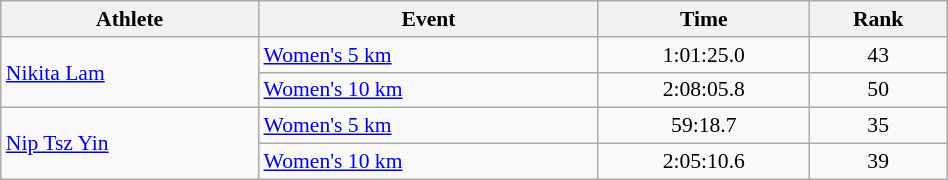<table class="wikitable" style="text-align:center; font-size:90%; width:50%;">
<tr>
<th>Athlete</th>
<th>Event</th>
<th>Time</th>
<th>Rank</th>
</tr>
<tr>
<td align=left rowspan=2><a href='#'>Nikita Lam</a></td>
<td align=left><a href='#'>Women's 5 km</a></td>
<td>1:01:25.0</td>
<td>43</td>
</tr>
<tr>
<td align=left><a href='#'>Women's 10 km</a></td>
<td>2:08:05.8</td>
<td>50</td>
</tr>
<tr>
<td align=left rowspan=2><a href='#'>Nip Tsz Yin</a></td>
<td align=left><a href='#'>Women's 5 km</a></td>
<td>59:18.7</td>
<td>35</td>
</tr>
<tr>
<td align=left><a href='#'>Women's 10 km</a></td>
<td>2:05:10.6</td>
<td>39</td>
</tr>
</table>
